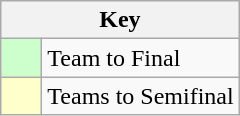<table class="wikitable" style="text-align: center;">
<tr>
<th colspan=2>Key</th>
</tr>
<tr>
<td style="background:#ccffcc; width:20px;"></td>
<td align=left>Team to Final</td>
</tr>
<tr>
<td style="background:#ffffcc; width:20px;"></td>
<td align=left>Teams to Semifinal</td>
</tr>
</table>
